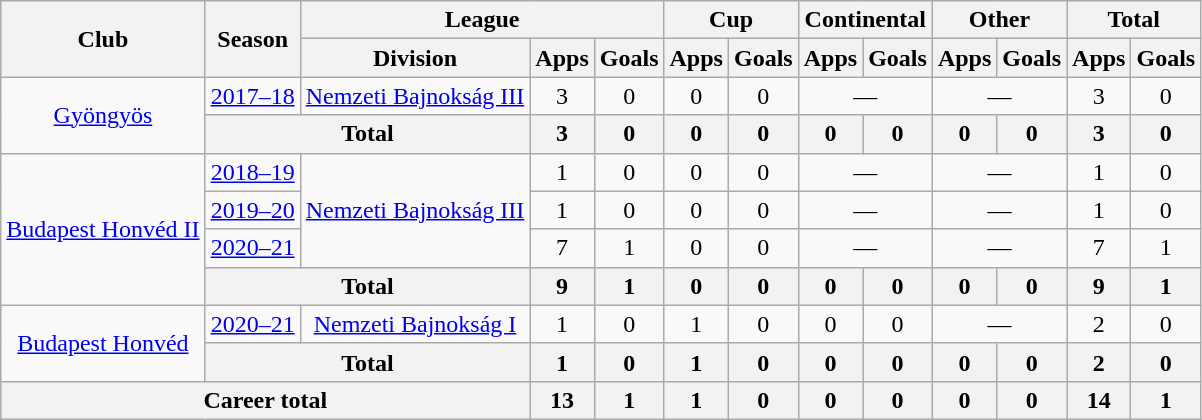<table class="wikitable" style="text-align:center">
<tr>
<th rowspan="2">Club</th>
<th rowspan="2">Season</th>
<th colspan="3">League</th>
<th colspan="2">Cup</th>
<th colspan="2">Continental</th>
<th colspan="2">Other</th>
<th colspan="2">Total</th>
</tr>
<tr>
<th>Division</th>
<th>Apps</th>
<th>Goals</th>
<th>Apps</th>
<th>Goals</th>
<th>Apps</th>
<th>Goals</th>
<th>Apps</th>
<th>Goals</th>
<th>Apps</th>
<th>Goals</th>
</tr>
<tr>
<td rowspan="2"><a href='#'>Gyöngyös</a></td>
<td><a href='#'>2017–18</a></td>
<td><a href='#'>Nemzeti Bajnokság III</a></td>
<td>3</td>
<td>0</td>
<td>0</td>
<td>0</td>
<td colspan="2">—</td>
<td colspan="2">—</td>
<td>3</td>
<td>0</td>
</tr>
<tr>
<th colspan="2">Total</th>
<th>3</th>
<th>0</th>
<th>0</th>
<th>0</th>
<th>0</th>
<th>0</th>
<th>0</th>
<th>0</th>
<th>3</th>
<th>0</th>
</tr>
<tr>
<td rowspan="4"><a href='#'>Budapest Honvéd II</a></td>
<td><a href='#'>2018–19</a></td>
<td rowspan="3"><a href='#'>Nemzeti Bajnokság III</a></td>
<td>1</td>
<td>0</td>
<td>0</td>
<td>0</td>
<td colspan="2">—</td>
<td colspan="2">—</td>
<td>1</td>
<td>0</td>
</tr>
<tr>
<td><a href='#'>2019–20</a></td>
<td>1</td>
<td>0</td>
<td>0</td>
<td>0</td>
<td colspan="2">—</td>
<td colspan="2">—</td>
<td>1</td>
<td>0</td>
</tr>
<tr>
<td><a href='#'>2020–21</a></td>
<td>7</td>
<td>1</td>
<td>0</td>
<td>0</td>
<td colspan="2">—</td>
<td colspan="2">—</td>
<td>7</td>
<td>1</td>
</tr>
<tr>
<th colspan="2">Total</th>
<th>9</th>
<th>1</th>
<th>0</th>
<th>0</th>
<th>0</th>
<th>0</th>
<th>0</th>
<th>0</th>
<th>9</th>
<th>1</th>
</tr>
<tr>
<td rowspan="2"><a href='#'>Budapest Honvéd</a></td>
<td><a href='#'>2020–21</a></td>
<td><a href='#'>Nemzeti Bajnokság I</a></td>
<td>1</td>
<td>0</td>
<td>1</td>
<td>0</td>
<td>0</td>
<td>0</td>
<td colspan="2">—</td>
<td>2</td>
<td>0</td>
</tr>
<tr>
<th colspan="2">Total</th>
<th>1</th>
<th>0</th>
<th>1</th>
<th>0</th>
<th>0</th>
<th>0</th>
<th>0</th>
<th>0</th>
<th>2</th>
<th>0</th>
</tr>
<tr>
<th colspan="3">Career total</th>
<th>13</th>
<th>1</th>
<th>1</th>
<th>0</th>
<th>0</th>
<th>0</th>
<th>0</th>
<th>0</th>
<th>14</th>
<th>1</th>
</tr>
</table>
